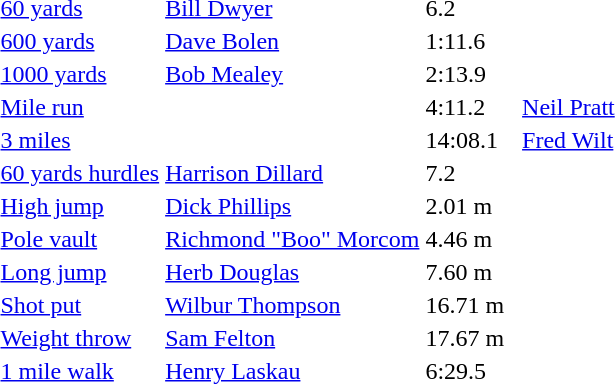<table>
<tr>
<td><a href='#'>60 yards</a></td>
<td><a href='#'>Bill Dwyer</a></td>
<td>6.2</td>
<td></td>
<td></td>
<td></td>
<td></td>
</tr>
<tr>
<td><a href='#'>600 yards</a></td>
<td><a href='#'>Dave Bolen</a></td>
<td>1:11.6</td>
<td></td>
<td></td>
<td></td>
<td></td>
</tr>
<tr>
<td><a href='#'>1000 yards</a></td>
<td><a href='#'>Bob Mealey</a></td>
<td>2:13.9</td>
<td></td>
<td></td>
<td></td>
<td></td>
</tr>
<tr>
<td><a href='#'>Mile run</a></td>
<td></td>
<td>4:11.2</td>
<td></td>
<td></td>
<td><a href='#'>Neil Pratt</a></td>
<td></td>
</tr>
<tr>
<td><a href='#'>3 miles</a></td>
<td></td>
<td>14:08.1</td>
<td></td>
<td></td>
<td><a href='#'>Fred Wilt</a></td>
<td></td>
</tr>
<tr>
<td><a href='#'>60 yards hurdles</a></td>
<td><a href='#'>Harrison Dillard</a></td>
<td>7.2</td>
<td></td>
<td></td>
<td></td>
<td></td>
</tr>
<tr>
<td><a href='#'>High jump</a></td>
<td><a href='#'>Dick Phillips</a></td>
<td>2.01 m</td>
<td></td>
<td></td>
<td></td>
<td></td>
</tr>
<tr>
<td><a href='#'>Pole vault</a></td>
<td><a href='#'>Richmond "Boo" Morcom</a></td>
<td>4.46 m</td>
<td></td>
<td></td>
<td></td>
<td></td>
</tr>
<tr>
<td><a href='#'>Long jump</a></td>
<td><a href='#'>Herb Douglas</a></td>
<td>7.60 m</td>
<td></td>
<td></td>
<td></td>
<td></td>
</tr>
<tr>
<td><a href='#'>Shot put</a></td>
<td><a href='#'>Wilbur Thompson</a></td>
<td>16.71 m</td>
<td></td>
<td></td>
<td></td>
<td></td>
</tr>
<tr>
<td><a href='#'>Weight throw</a></td>
<td><a href='#'>Sam Felton</a></td>
<td>17.67 m</td>
<td></td>
<td></td>
<td></td>
<td></td>
</tr>
<tr>
<td><a href='#'>1 mile walk</a></td>
<td><a href='#'>Henry Laskau</a></td>
<td>6:29.5</td>
<td></td>
<td></td>
<td></td>
<td></td>
</tr>
</table>
